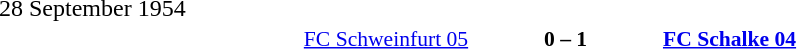<table width=100% cellspacing=1>
<tr>
<th width=25%></th>
<th width=10%></th>
<th width=25%></th>
<th></th>
</tr>
<tr>
<td>28 September 1954</td>
</tr>
<tr style=font-size:90%>
<td align=right><a href='#'>FC Schweinfurt 05</a></td>
<td align=center><strong>0 – 1</strong></td>
<td><strong><a href='#'>FC Schalke 04</a></strong></td>
</tr>
</table>
